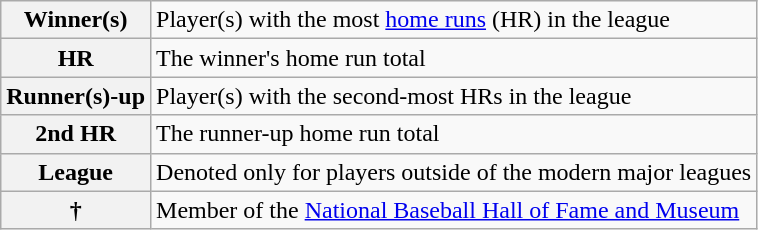<table class="wikitable">
<tr>
<th scope="row">Winner(s)</th>
<td>Player(s) with the most <a href='#'>home runs</a> (HR) in the league</td>
</tr>
<tr>
<th scope="row">HR</th>
<td>The winner's home run total</td>
</tr>
<tr>
<th scope="row">Runner(s)-up</th>
<td>Player(s) with the second-most HRs in the league</td>
</tr>
<tr>
<th scope="row">2nd HR</th>
<td>The runner-up home run total</td>
</tr>
<tr>
<th scope="row">League</th>
<td>Denoted only for players outside of the modern major leagues</td>
</tr>
<tr>
<th scope="row">†</th>
<td>Member of the <a href='#'>National Baseball Hall of Fame and Museum</a></td>
</tr>
</table>
